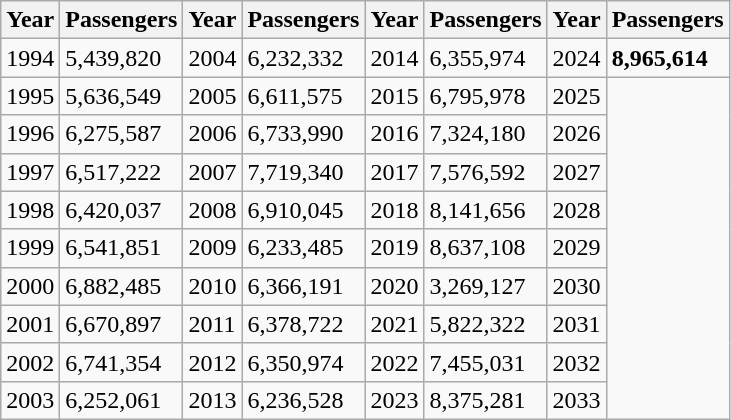<table class="wikitable">
<tr>
<th>Year</th>
<th>Passengers</th>
<th>Year</th>
<th>Passengers</th>
<th>Year</th>
<th>Passengers</th>
<th>Year</th>
<th>Passengers</th>
</tr>
<tr>
<td>1994</td>
<td>5,439,820</td>
<td>2004</td>
<td>6,232,332</td>
<td>2014</td>
<td>6,355,974</td>
<td>2024</td>
<td><strong>8,965,614</strong></td>
</tr>
<tr>
<td>1995</td>
<td>5,636,549</td>
<td>2005</td>
<td>6,611,575</td>
<td>2015</td>
<td>6,795,978</td>
<td>2025</td>
</tr>
<tr>
<td>1996</td>
<td>6,275,587</td>
<td>2006</td>
<td>6,733,990</td>
<td>2016</td>
<td>7,324,180</td>
<td>2026</td>
</tr>
<tr>
<td>1997</td>
<td>6,517,222</td>
<td>2007</td>
<td>7,719,340</td>
<td>2017</td>
<td>7,576,592</td>
<td>2027</td>
</tr>
<tr>
<td>1998</td>
<td>6,420,037</td>
<td>2008</td>
<td>6,910,045</td>
<td>2018</td>
<td>8,141,656</td>
<td>2028</td>
</tr>
<tr>
<td>1999</td>
<td>6,541,851</td>
<td>2009</td>
<td>6,233,485</td>
<td>2019</td>
<td>8,637,108</td>
<td>2029</td>
</tr>
<tr>
<td>2000</td>
<td>6,882,485</td>
<td>2010</td>
<td>6,366,191</td>
<td>2020</td>
<td>3,269,127</td>
<td>2030</td>
</tr>
<tr>
<td>2001</td>
<td>6,670,897</td>
<td>2011</td>
<td>6,378,722</td>
<td>2021</td>
<td>5,822,322</td>
<td>2031</td>
</tr>
<tr>
<td>2002</td>
<td>6,741,354</td>
<td>2012</td>
<td>6,350,974</td>
<td>2022</td>
<td>7,455,031</td>
<td>2032</td>
</tr>
<tr>
<td>2003</td>
<td>6,252,061</td>
<td>2013</td>
<td>6,236,528</td>
<td>2023</td>
<td>8,375,281</td>
<td>2033</td>
</tr>
</table>
